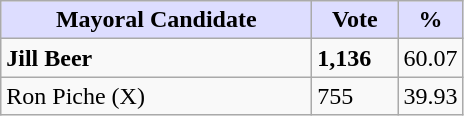<table class="wikitable">
<tr>
<th style="background:#ddf; width:200px;">Mayoral Candidate</th>
<th style="background:#ddf; width:50px;">Vote</th>
<th style="background:#ddf; width:30px;">%</th>
</tr>
<tr>
<td><strong>Jill Beer</strong></td>
<td><strong>1,136</strong></td>
<td>60.07</td>
</tr>
<tr>
<td>Ron Piche (X)</td>
<td>755</td>
<td>39.93</td>
</tr>
</table>
